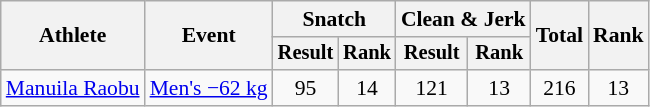<table class="wikitable" style="font-size:90%">
<tr>
<th rowspan=2>Athlete</th>
<th rowspan=2>Event</th>
<th colspan="2">Snatch</th>
<th colspan="2">Clean & Jerk</th>
<th rowspan="2">Total</th>
<th rowspan="2">Rank</th>
</tr>
<tr style="font-size:95%">
<th>Result</th>
<th>Rank</th>
<th>Result</th>
<th>Rank</th>
</tr>
<tr align=center>
<td align=left><a href='#'>Manuila Raobu</a></td>
<td align=left><a href='#'>Men's −62 kg</a></td>
<td>95</td>
<td>14</td>
<td>121</td>
<td>13</td>
<td>216</td>
<td>13</td>
</tr>
</table>
